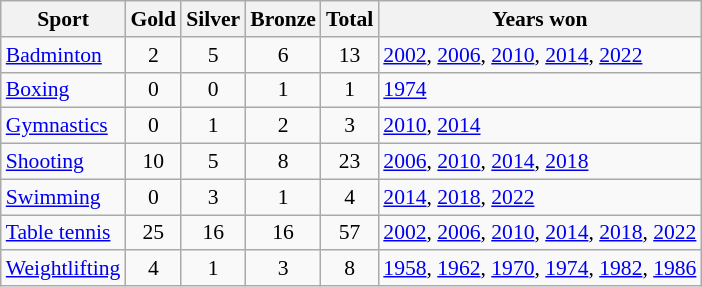<table class="wikitable" style="text-align:center; font-size:90%;">
<tr>
<th>Sport</th>
<th bgcolor="gold"><strong> Gold </strong></th>
<th bgcolor="silver"><strong>Silver</strong></th>
<th bgcolor="CC9966"><strong>Bronze</strong></th>
<th><strong>Total </strong></th>
<th>Years won</th>
</tr>
<tr>
<td align=left><a href='#'>Badminton</a></td>
<td>2</td>
<td>5</td>
<td>6</td>
<td>13</td>
<td align=left><a href='#'>2002</a>, <a href='#'>2006</a>, <a href='#'>2010</a>, <a href='#'>2014</a>, <a href='#'>2022</a></td>
</tr>
<tr>
<td align=left><a href='#'>Boxing</a></td>
<td>0</td>
<td>0</td>
<td>1</td>
<td>1</td>
<td align=left><a href='#'>1974</a></td>
</tr>
<tr>
<td align=left><a href='#'>Gymnastics</a></td>
<td>0</td>
<td>1</td>
<td>2</td>
<td>3</td>
<td align=left><a href='#'>2010</a>, <a href='#'>2014</a></td>
</tr>
<tr>
<td align=left><a href='#'>Shooting</a></td>
<td>10</td>
<td>5</td>
<td>8</td>
<td>23</td>
<td align=left><a href='#'>2006</a>, <a href='#'>2010</a>, <a href='#'>2014</a>, <a href='#'>2018</a></td>
</tr>
<tr>
<td align=left><a href='#'>Swimming</a></td>
<td>0</td>
<td>3</td>
<td>1</td>
<td>4</td>
<td align=left><a href='#'>2014</a>, <a href='#'>2018</a>, <a href='#'>2022</a></td>
</tr>
<tr>
<td align=left><a href='#'>Table tennis</a></td>
<td>25</td>
<td>16</td>
<td>16</td>
<td>57</td>
<td align=left><a href='#'>2002</a>, <a href='#'>2006</a>, <a href='#'>2010</a>, <a href='#'>2014</a>, <a href='#'>2018</a>, <a href='#'>2022</a></td>
</tr>
<tr>
<td align=left><a href='#'>Weightlifting</a></td>
<td>4</td>
<td>1</td>
<td>3</td>
<td>8</td>
<td align=left><a href='#'>1958</a>, <a href='#'>1962</a>, <a href='#'>1970</a>, <a href='#'>1974</a>, <a href='#'>1982</a>, <a href='#'>1986</a></td>
</tr>
</table>
